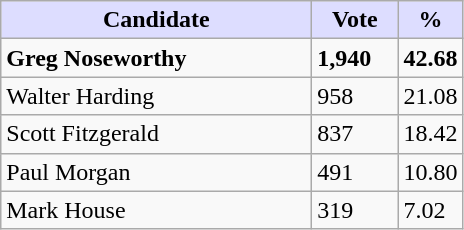<table class="wikitable">
<tr>
<th style="background:#ddf; width:200px;">Candidate</th>
<th style="background:#ddf; width:50px;">Vote</th>
<th style="background:#ddf; width:30px;">%</th>
</tr>
<tr>
<td><strong>Greg Noseworthy</strong></td>
<td><strong>1,940</strong></td>
<td><strong>42.68</strong></td>
</tr>
<tr>
<td>Walter Harding</td>
<td>958</td>
<td>21.08</td>
</tr>
<tr>
<td>Scott Fitzgerald</td>
<td>837</td>
<td>18.42</td>
</tr>
<tr>
<td>Paul Morgan</td>
<td>491</td>
<td>10.80</td>
</tr>
<tr>
<td>Mark House</td>
<td>319</td>
<td>7.02</td>
</tr>
</table>
